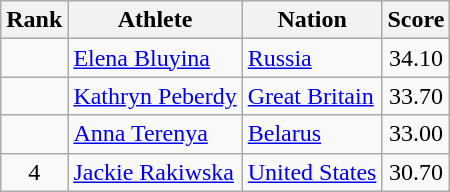<table class="wikitable sortable" style="text-align:center">
<tr>
<th>Rank</th>
<th>Athlete</th>
<th>Nation</th>
<th>Score</th>
</tr>
<tr>
<td></td>
<td align=left><a href='#'>Elena Bluyina</a></td>
<td align=left> <a href='#'>Russia</a></td>
<td>34.10</td>
</tr>
<tr>
<td></td>
<td align=left><a href='#'>Kathryn Peberdy</a></td>
<td align=left> <a href='#'>Great Britain</a></td>
<td>33.70</td>
</tr>
<tr>
<td></td>
<td align=left><a href='#'>Anna Terenya</a></td>
<td align=left> <a href='#'>Belarus</a></td>
<td>33.00</td>
</tr>
<tr>
<td>4</td>
<td align=left><a href='#'>Jackie Rakiwska</a></td>
<td align=left> <a href='#'>United States</a></td>
<td>30.70</td>
</tr>
</table>
